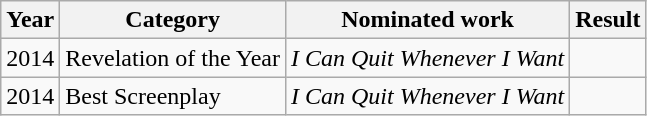<table class="wikitable">
<tr>
<th>Year</th>
<th>Category</th>
<th>Nominated work</th>
<th>Result</th>
</tr>
<tr>
<td>2014</td>
<td>Revelation of the Year</td>
<td><em>I Can Quit Whenever I Want</em></td>
<td></td>
</tr>
<tr>
<td>2014</td>
<td>Best Screenplay</td>
<td><em>I Can Quit Whenever I Want</em></td>
<td></td>
</tr>
</table>
